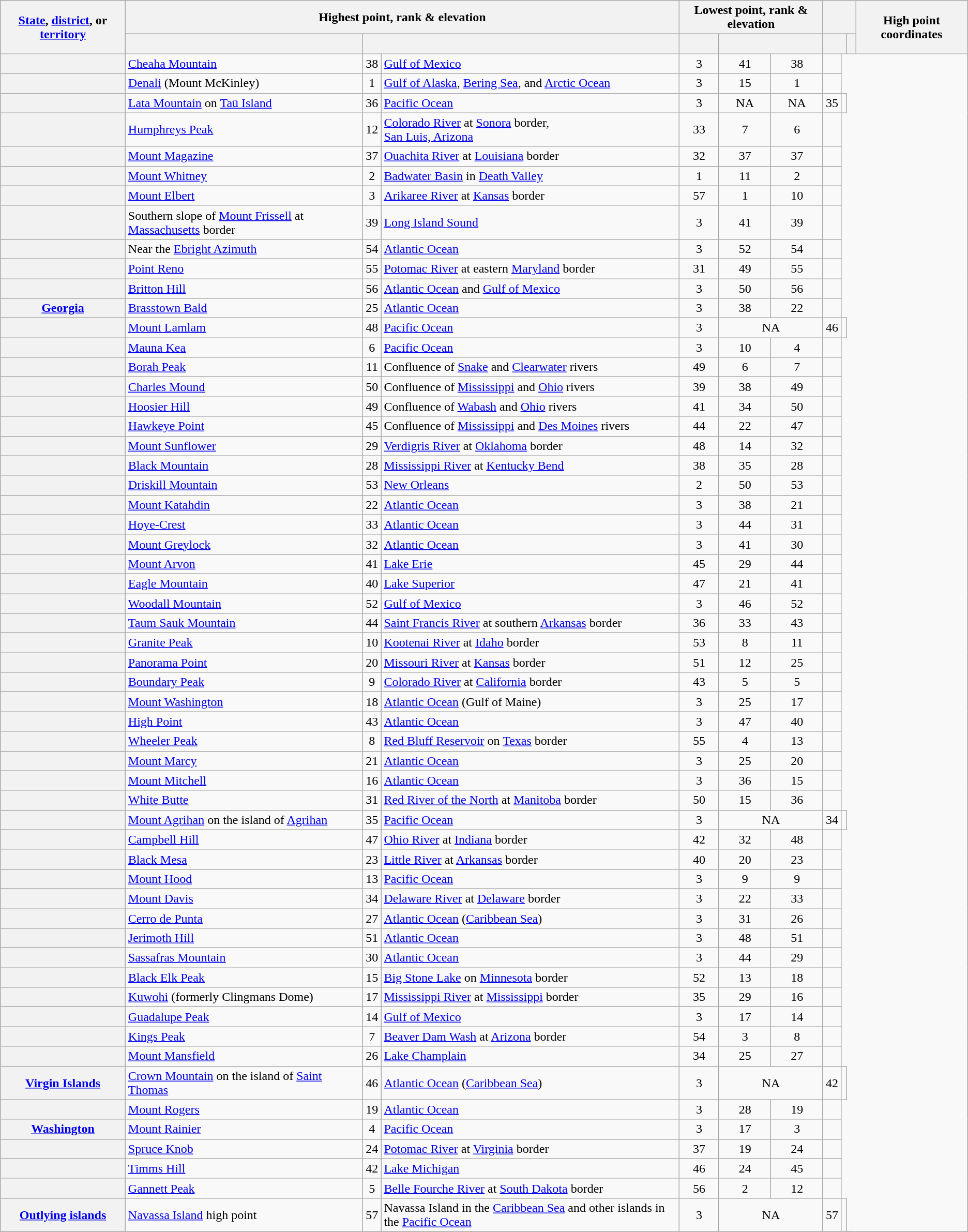<table class="wikitable sortable plainrowheaders">
<tr>
<th scope=col rowspan=2><a href='#'>State</a>, <a href='#'>district</a>, or <a href='#'>territory</a></th>
<th scope=col colspan=3>Highest point, rank & elevation</th>
<th scope=col colspan=3>Lowest point, rank & elevation</th>
<th scope=col colspan=4></th>
<th scope=col rowspan=2>High point coordinates</th>
</tr>
<tr>
<th scope=col> </th>
<th scope=col colspan=2> </th>
<th scope=col> </th>
<th scope=col colspan=2> </th>
<th scope=col colspan=2> </th>
<th scope=col colspan=2> </th>
</tr>
<tr>
<th scope=row></th>
<td><a href='#'>Cheaha Mountain</a></td>
<td align=center>38<br></td>
<td><a href='#'>Gulf of Mexico</a></td>
<td align=center>3<br></td>
<td align=center>41<br></td>
<td align=center>38<br></td>
<td></td>
</tr>
<tr>
<th scope=row></th>
<td><a href='#'>Denali</a> (Mount McKinley)</td>
<td align=center>1<br></td>
<td><a href='#'>Gulf of Alaska</a>, <a href='#'>Bering Sea</a>, and <a href='#'>Arctic Ocean</a></td>
<td align=center>3<br></td>
<td align=center>15<br></td>
<td align=center>1<br></td>
<td></td>
</tr>
<tr>
<th scope=row></th>
<td><a href='#'>Lata Mountain</a> on <a href='#'>Taū Island</a></td>
<td align=center>36<br></td>
<td><a href='#'>Pacific Ocean</a></td>
<td align=center>3<br></td>
<td colspan=1 align=center>NA</td>
<td colspan=1 align=center>NA</td>
<td align=center>35<br></td>
<td></td>
</tr>
<tr>
<th scope=row></th>
<td><a href='#'>Humphreys Peak</a></td>
<td align=center>12<br></td>
<td><a href='#'>Colorado River</a> at <a href='#'>Sonora</a> border,<br><a href='#'>San Luis, Arizona</a></td>
<td align=center>33<br></td>
<td align=center>7<br></td>
<td align=center>6<br></td>
<td></td>
</tr>
<tr>
<th scope=row></th>
<td><a href='#'>Mount Magazine</a></td>
<td align=center>37<br></td>
<td><a href='#'>Ouachita River</a> at <a href='#'>Louisiana</a> border</td>
<td align=center>32<br></td>
<td align=center>37<br></td>
<td align=center>37<br></td>
<td></td>
</tr>
<tr>
<th scope=row></th>
<td><a href='#'>Mount Whitney</a></td>
<td align=center>2<br></td>
<td><a href='#'>Badwater Basin</a> in <a href='#'>Death Valley</a></td>
<td align=center>1<br></td>
<td align=center>11<br></td>
<td align=center>2<br></td>
<td></td>
</tr>
<tr>
<th scope=row></th>
<td><a href='#'>Mount Elbert</a></td>
<td align=center>3<br></td>
<td><a href='#'>Arikaree River</a> at <a href='#'>Kansas</a> border</td>
<td align=center>57<br></td>
<td align=center>1<br></td>
<td align=center>10<br></td>
<td></td>
</tr>
<tr>
<th scope=row></th>
<td>Southern slope of <a href='#'>Mount Frissell</a> at <a href='#'>Massachusetts</a> border</td>
<td align=center>39<br></td>
<td><a href='#'>Long Island Sound</a></td>
<td align=center>3<br></td>
<td align=center>41<br></td>
<td align=center>39<br></td>
<td></td>
</tr>
<tr>
<th scope=row></th>
<td>Near the <a href='#'>Ebright Azimuth</a></td>
<td align=center>54<br></td>
<td><a href='#'>Atlantic Ocean</a></td>
<td align=center>3<br></td>
<td align=center>52<br></td>
<td align=center>54<br></td>
<td></td>
</tr>
<tr>
<th scope=row></th>
<td><a href='#'>Point Reno</a></td>
<td align=center>55<br></td>
<td><a href='#'>Potomac River</a> at eastern <a href='#'>Maryland</a> border</td>
<td align=center>31<br></td>
<td align=center>49<br></td>
<td align=center>55<br></td>
<td></td>
</tr>
<tr>
<th scope=row></th>
<td><a href='#'>Britton Hill</a></td>
<td align=center>56<br></td>
<td><a href='#'>Atlantic Ocean</a> and <a href='#'>Gulf of Mexico</a></td>
<td align=center>3<br></td>
<td align=center>50<br></td>
<td align=center>56<br></td>
<td></td>
</tr>
<tr>
<th scope=row> <a href='#'>Georgia</a></th>
<td><a href='#'>Brasstown Bald</a></td>
<td align=center>25<br></td>
<td><a href='#'>Atlantic Ocean</a></td>
<td align=center>3<br></td>
<td align=center>38<br></td>
<td align=center>22<br></td>
<td></td>
</tr>
<tr>
<th scope=row></th>
<td><a href='#'>Mount Lamlam</a></td>
<td align=center>48<br></td>
<td><a href='#'>Pacific Ocean</a></td>
<td align=center>3<br></td>
<td colspan=2 align=center>NA</td>
<td align=center>46<br></td>
<td></td>
</tr>
<tr>
<th scope=row></th>
<td><a href='#'>Mauna Kea</a></td>
<td align=center>6<br></td>
<td><a href='#'>Pacific Ocean</a></td>
<td align=center>3<br></td>
<td align=center>10<br></td>
<td align=center>4<br></td>
<td></td>
</tr>
<tr>
<th scope=row></th>
<td><a href='#'>Borah Peak</a></td>
<td align=center>11<br></td>
<td>Confluence of <a href='#'>Snake</a> and <a href='#'>Clearwater</a> rivers</td>
<td align=center>49<br></td>
<td align=center>6<br></td>
<td align=center>7<br></td>
<td></td>
</tr>
<tr>
<th scope=row></th>
<td><a href='#'>Charles Mound</a></td>
<td align=center>50<br></td>
<td>Confluence of <a href='#'>Mississippi</a> and <a href='#'>Ohio</a> rivers</td>
<td align=center>39<br></td>
<td align=center>38<br></td>
<td align=center>49<br></td>
<td></td>
</tr>
<tr>
<th scope=row></th>
<td><a href='#'>Hoosier Hill</a></td>
<td align=center>49<br></td>
<td>Confluence of <a href='#'>Wabash</a> and <a href='#'>Ohio</a> rivers</td>
<td align=center>41<br></td>
<td align=center>34<br></td>
<td align=center>50<br></td>
<td></td>
</tr>
<tr>
<th scope=row></th>
<td><a href='#'>Hawkeye Point</a></td>
<td align=center>45<br></td>
<td>Confluence of <a href='#'>Mississippi</a> and <a href='#'>Des Moines</a> rivers</td>
<td align=center>44<br></td>
<td align=center>22<br></td>
<td align=center>47<br></td>
<td></td>
</tr>
<tr>
<th scope=row></th>
<td><a href='#'>Mount Sunflower</a></td>
<td align=center>29<br></td>
<td><a href='#'>Verdigris River</a> at <a href='#'>Oklahoma</a> border</td>
<td align=center>48<br></td>
<td align=center>14<br></td>
<td align=center>32<br></td>
<td></td>
</tr>
<tr>
<th scope=row></th>
<td><a href='#'>Black Mountain</a></td>
<td align=center>28<br></td>
<td><a href='#'>Mississippi River</a> at <a href='#'>Kentucky Bend</a></td>
<td align=center>38<br></td>
<td align=center>35<br></td>
<td align=center>28<br></td>
<td></td>
</tr>
<tr>
<th scope=row></th>
<td><a href='#'>Driskill Mountain</a></td>
<td align=center>53<br></td>
<td><a href='#'>New Orleans</a></td>
<td align=center>2<br></td>
<td align=center>50<br></td>
<td align=center>53<br></td>
<td></td>
</tr>
<tr>
<th scope=row></th>
<td><a href='#'>Mount Katahdin</a></td>
<td align=center>22<br></td>
<td><a href='#'>Atlantic Ocean</a></td>
<td align=center>3<br></td>
<td align=center>38<br></td>
<td align=center>21<br></td>
<td></td>
</tr>
<tr>
<th scope=row></th>
<td><a href='#'>Hoye-Crest</a></td>
<td align=center>33<br></td>
<td><a href='#'>Atlantic Ocean</a></td>
<td align=center>3<br></td>
<td align=center>44<br></td>
<td align=center>31<br></td>
<td></td>
</tr>
<tr>
<th scope=row></th>
<td><a href='#'>Mount Greylock</a></td>
<td align=center>32<br></td>
<td><a href='#'>Atlantic Ocean</a></td>
<td align=center>3<br></td>
<td align=center>41<br></td>
<td align=center>30<br></td>
<td></td>
</tr>
<tr>
<th scope=row></th>
<td><a href='#'>Mount Arvon</a></td>
<td align=center>41<br></td>
<td><a href='#'>Lake Erie</a></td>
<td align=center>45<br></td>
<td align=center>29<br></td>
<td align=center>44<br></td>
<td></td>
</tr>
<tr>
<th scope=row></th>
<td><a href='#'>Eagle Mountain</a></td>
<td align=center>40<br></td>
<td><a href='#'>Lake Superior</a></td>
<td align=center>47<br></td>
<td align=center>21<br></td>
<td align=center>41<br></td>
<td></td>
</tr>
<tr>
<th scope=row></th>
<td><a href='#'>Woodall Mountain</a></td>
<td align=center>52<br></td>
<td><a href='#'>Gulf of Mexico</a></td>
<td align=center>3<br></td>
<td align=center>46<br></td>
<td align=center>52<br></td>
<td></td>
</tr>
<tr>
<th scope=row></th>
<td><a href='#'>Taum Sauk Mountain</a></td>
<td align=center>44<br></td>
<td><a href='#'>Saint Francis River</a> at southern <a href='#'>Arkansas</a> border</td>
<td align=center>36<br></td>
<td align=center>33<br></td>
<td align=center>43<br></td>
<td></td>
</tr>
<tr>
<th scope=row></th>
<td><a href='#'>Granite Peak</a></td>
<td align=center>10<br></td>
<td><a href='#'>Kootenai River</a> at <a href='#'>Idaho</a> border</td>
<td align=center>53<br></td>
<td align=center>8<br></td>
<td align=center>11<br></td>
<td></td>
</tr>
<tr>
<th scope=row></th>
<td><a href='#'>Panorama Point</a></td>
<td align=center>20<br></td>
<td><a href='#'>Missouri River</a> at <a href='#'>Kansas</a> border</td>
<td align=center>51<br></td>
<td align=center>12<br></td>
<td align=center>25<br></td>
<td></td>
</tr>
<tr>
<th scope=row></th>
<td><a href='#'>Boundary Peak</a></td>
<td align=center>9<br></td>
<td><a href='#'>Colorado River</a> at <a href='#'>California</a> border</td>
<td align=center>43<br></td>
<td align=center>5<br></td>
<td align=center>5<br></td>
<td></td>
</tr>
<tr>
<th scope=row></th>
<td><a href='#'>Mount Washington</a></td>
<td align=center>18<br></td>
<td><a href='#'>Atlantic Ocean</a> (Gulf of Maine)</td>
<td align=center>3<br></td>
<td align=center>25<br></td>
<td align=center>17<br></td>
<td></td>
</tr>
<tr>
<th scope=row></th>
<td><a href='#'>High Point</a></td>
<td align=center>43<br></td>
<td><a href='#'>Atlantic Ocean</a></td>
<td align=center>3<br></td>
<td align=center>47<br></td>
<td align=center>40<br></td>
<td></td>
</tr>
<tr>
<th scope=row></th>
<td><a href='#'>Wheeler Peak</a></td>
<td align=center>8<br></td>
<td><a href='#'>Red Bluff Reservoir</a> on <a href='#'>Texas</a> border</td>
<td align=center>55<br></td>
<td align=center>4<br></td>
<td align=center>13<br></td>
<td></td>
</tr>
<tr>
<th scope=row></th>
<td><a href='#'>Mount Marcy</a></td>
<td align=center>21<br></td>
<td><a href='#'>Atlantic Ocean</a></td>
<td align=center>3<br></td>
<td align=center>25<br></td>
<td align=center>20<br></td>
<td></td>
</tr>
<tr>
<th scope=row></th>
<td><a href='#'>Mount Mitchell</a></td>
<td align=center>16<br></td>
<td><a href='#'>Atlantic Ocean</a></td>
<td align=center>3<br></td>
<td align=center>36<br></td>
<td align=center>15<br></td>
<td></td>
</tr>
<tr>
<th scope=row></th>
<td><a href='#'>White Butte</a></td>
<td align=center>31<br></td>
<td><a href='#'>Red River of the North</a> at <a href='#'>Manitoba</a> border</td>
<td align=center>50<br></td>
<td align=center>15<br></td>
<td align=center>36<br></td>
<td></td>
</tr>
<tr>
<th scope=row></th>
<td><a href='#'>Mount Agrihan</a> on the island of <a href='#'>Agrihan</a></td>
<td align=center>35<br></td>
<td><a href='#'>Pacific Ocean</a></td>
<td align=center>3<br></td>
<td colspan=2 align=center>NA</td>
<td align=center>34<br></td>
<td></td>
</tr>
<tr>
<th scope=row></th>
<td><a href='#'>Campbell Hill</a></td>
<td align=center>47<br></td>
<td><a href='#'>Ohio River</a> at <a href='#'>Indiana</a> border</td>
<td align=center>42<br></td>
<td align=center>32<br></td>
<td align=center>48<br></td>
<td></td>
</tr>
<tr>
<th scope=row></th>
<td><a href='#'>Black Mesa</a></td>
<td align=center>23<br></td>
<td><a href='#'>Little River</a> at <a href='#'>Arkansas</a> border</td>
<td align=center>40<br></td>
<td align=center>20<br></td>
<td align=center>23<br></td>
<td></td>
</tr>
<tr>
<th scope=row></th>
<td><a href='#'>Mount Hood</a></td>
<td align=center>13<br></td>
<td><a href='#'>Pacific Ocean</a></td>
<td align=center>3<br></td>
<td align=center>9<br></td>
<td align=center>9<br></td>
<td></td>
</tr>
<tr>
<th scope=row></th>
<td><a href='#'>Mount Davis</a></td>
<td align=center>34<br></td>
<td><a href='#'>Delaware River</a> at <a href='#'>Delaware</a> border</td>
<td align=center>3<br></td>
<td align=center>22<br></td>
<td align=center>33<br></td>
<td></td>
</tr>
<tr>
<th scope=row></th>
<td><a href='#'>Cerro de Punta</a></td>
<td align=center>27<br></td>
<td><a href='#'>Atlantic Ocean</a> (<a href='#'>Caribbean Sea</a>)</td>
<td align=center>3<br></td>
<td align=center>31<br></td>
<td align=center>26<br></td>
<td></td>
</tr>
<tr>
<th scope=row></th>
<td><a href='#'>Jerimoth Hill</a></td>
<td align=center>51<br></td>
<td><a href='#'>Atlantic Ocean</a></td>
<td align=center>3<br></td>
<td align=center>48<br></td>
<td align=center>51<br></td>
<td></td>
</tr>
<tr>
<th scope=row></th>
<td><a href='#'>Sassafras Mountain</a></td>
<td align=center>30<br></td>
<td><a href='#'>Atlantic Ocean</a></td>
<td align=center>3<br></td>
<td align=center>44<br></td>
<td align=center>29<br></td>
<td></td>
</tr>
<tr>
<th scope=row></th>
<td><a href='#'>Black Elk Peak</a></td>
<td align=center>15<br></td>
<td><a href='#'>Big Stone Lake</a> on <a href='#'>Minnesota</a> border</td>
<td align=center>52<br></td>
<td align=center>13<br></td>
<td align=center>18<br></td>
<td></td>
</tr>
<tr>
<th scope=row></th>
<td><a href='#'>Kuwohi</a> (formerly Clingmans Dome)</td>
<td align=center>17<br></td>
<td><a href='#'>Mississippi River</a> at <a href='#'>Mississippi</a> border</td>
<td align=center>35<br></td>
<td align=center>29<br></td>
<td align=center>16<br></td>
<td></td>
</tr>
<tr>
<th scope=row></th>
<td><a href='#'>Guadalupe Peak</a></td>
<td align=center>14<br></td>
<td><a href='#'>Gulf of Mexico</a></td>
<td align=center>3<br></td>
<td align=center>17<br></td>
<td align=center>14<br></td>
<td></td>
</tr>
<tr>
<th scope=row></th>
<td><a href='#'>Kings Peak</a></td>
<td align=center>7<br></td>
<td><a href='#'>Beaver Dam Wash</a> at <a href='#'>Arizona</a> border</td>
<td align=center>54<br></td>
<td align=center>3<br></td>
<td align=center>8<br></td>
<td></td>
</tr>
<tr>
<th scope=row></th>
<td><a href='#'>Mount Mansfield</a></td>
<td align=center>26<br></td>
<td><a href='#'>Lake Champlain</a></td>
<td align=center>34<br></td>
<td align=center>25<br></td>
<td align=center>27<br></td>
<td></td>
</tr>
<tr>
<th scope=row> <a href='#'>Virgin Islands</a></th>
<td><a href='#'>Crown Mountain</a> on the island of <a href='#'>Saint Thomas</a></td>
<td align=center>46<br></td>
<td><a href='#'>Atlantic Ocean</a> (<a href='#'>Caribbean Sea</a>)</td>
<td align=center>3<br></td>
<td colspan=2 align=center>NA</td>
<td align=center>42<br></td>
<td></td>
</tr>
<tr>
<th scope=row></th>
<td><a href='#'>Mount Rogers</a></td>
<td align=center>19<br></td>
<td><a href='#'>Atlantic Ocean</a></td>
<td align=center>3<br></td>
<td align=center>28<br></td>
<td align=center>19<br></td>
<td></td>
</tr>
<tr>
<th scope=row> <a href='#'>Washington</a></th>
<td><a href='#'>Mount Rainier</a></td>
<td align=center>4<br></td>
<td><a href='#'>Pacific Ocean</a></td>
<td align=center>3<br></td>
<td align=center>17<br></td>
<td align=center>3<br></td>
<td></td>
</tr>
<tr>
<th scope=row></th>
<td><a href='#'>Spruce Knob</a></td>
<td align=center>24<br></td>
<td><a href='#'>Potomac River</a> at <a href='#'>Virginia</a> border</td>
<td align=center>37<br></td>
<td align=center>19<br></td>
<td align=center>24<br></td>
<td></td>
</tr>
<tr>
<th scope=row></th>
<td><a href='#'>Timms Hill</a></td>
<td align=center>42<br></td>
<td><a href='#'>Lake Michigan</a></td>
<td align=center>46<br></td>
<td align=center>24<br></td>
<td align=center>45<br></td>
<td></td>
</tr>
<tr>
<th scope=row></th>
<td><a href='#'>Gannett Peak</a></td>
<td align=center>5<br></td>
<td><a href='#'>Belle Fourche River</a> at <a href='#'>South Dakota</a> border</td>
<td align=center>56<br></td>
<td align=center>2<br></td>
<td align=center>12<br></td>
<td></td>
</tr>
<tr>
<th scope=row> <a href='#'>Outlying islands</a></th>
<td><a href='#'>Navassa Island</a> high point</td>
<td align=center>57<br></td>
<td>Navassa Island in the <a href='#'>Caribbean Sea</a> and other islands in the <a href='#'>Pacific Ocean</a></td>
<td align=center>3<br></td>
<td colspan=2 align=center>NA</td>
<td align=center>57<br></td>
<td></td>
</tr>
</table>
